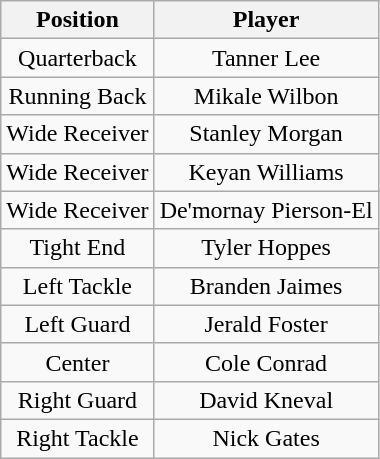<table class="wikitable" style="text-align: center;">
<tr>
<th>Position</th>
<th>Player</th>
</tr>
<tr>
<td>Quarterback</td>
<td>Tanner Lee</td>
</tr>
<tr>
<td>Running Back</td>
<td>Mikale Wilbon</td>
</tr>
<tr>
<td>Wide Receiver</td>
<td>Stanley Morgan</td>
</tr>
<tr>
<td>Wide Receiver</td>
<td>Keyan Williams</td>
</tr>
<tr>
<td>Wide Receiver</td>
<td>De'mornay Pierson-El</td>
</tr>
<tr>
<td>Tight End</td>
<td>Tyler Hoppes</td>
</tr>
<tr>
<td>Left Tackle</td>
<td>Branden Jaimes</td>
</tr>
<tr>
<td>Left Guard</td>
<td>Jerald Foster</td>
</tr>
<tr>
<td>Center</td>
<td>Cole Conrad</td>
</tr>
<tr>
<td>Right Guard</td>
<td>David Kneval</td>
</tr>
<tr>
<td>Right Tackle</td>
<td>Nick Gates</td>
</tr>
</table>
